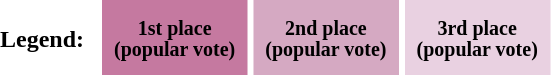<table style="text-align:center; margin:15px 0; line-height:13px;" cellpadding="0">
<tr>
<th>Legend:  </th>
<td></td>
<th style="padding:11px 8px; background:#c579a0;"><small>1st place<br>(popular vote)</small></th>
<td></td>
<th style="padding:11px 8px; background:#d5a9c2;"><small>2nd place<br>(popular vote)</small></th>
<td></td>
<th style="padding:11px 8px; background:#e9d1e1;"><small>3rd place<br>(popular vote)</small></th>
</tr>
</table>
